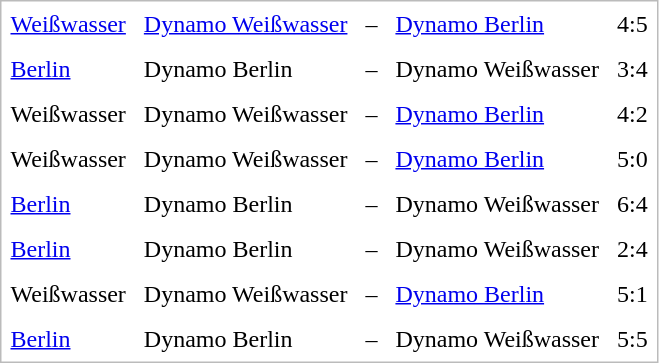<table cellspacing="0" border="0" cellpadding="6" style="border:1px solid #bbb; background-color:#FFFFFF;">
<tr>
<td><a href='#'>Weißwasser</a></td>
<td><a href='#'>Dynamo Weißwasser</a></td>
<td>–</td>
<td><a href='#'>Dynamo Berlin</a></td>
<td>4:5</td>
</tr>
<tr>
<td><a href='#'>Berlin</a></td>
<td>Dynamo Berlin</td>
<td>–</td>
<td>Dynamo Weißwasser</td>
<td>3:4</td>
</tr>
<tr>
<td>Weißwasser</td>
<td>Dynamo Weißwasser</td>
<td>–</td>
<td><a href='#'>Dynamo Berlin</a></td>
<td>4:2</td>
</tr>
<tr>
<td>Weißwasser</td>
<td>Dynamo Weißwasser</td>
<td>–</td>
<td><a href='#'>Dynamo Berlin</a></td>
<td>5:0</td>
</tr>
<tr>
<td><a href='#'>Berlin</a></td>
<td>Dynamo Berlin</td>
<td>–</td>
<td>Dynamo Weißwasser</td>
<td>6:4</td>
</tr>
<tr>
<td><a href='#'>Berlin</a></td>
<td>Dynamo Berlin</td>
<td>–</td>
<td>Dynamo Weißwasser</td>
<td>2:4</td>
</tr>
<tr>
<td>Weißwasser</td>
<td>Dynamo Weißwasser</td>
<td>–</td>
<td><a href='#'>Dynamo Berlin</a></td>
<td>5:1</td>
</tr>
<tr>
<td><a href='#'>Berlin</a></td>
<td>Dynamo Berlin</td>
<td>–</td>
<td>Dynamo Weißwasser</td>
<td>5:5</td>
</tr>
</table>
